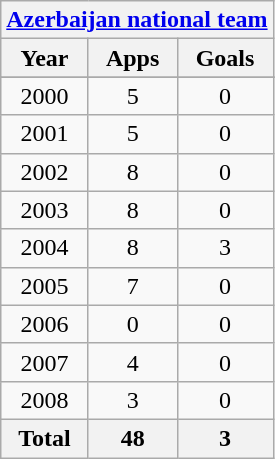<table class="wikitable" style="text-align:center">
<tr>
<th colspan=3><a href='#'>Azerbaijan national team</a></th>
</tr>
<tr>
<th>Year</th>
<th>Apps</th>
<th>Goals</th>
</tr>
<tr>
</tr>
<tr>
<td>2000</td>
<td>5</td>
<td>0</td>
</tr>
<tr>
<td>2001</td>
<td>5</td>
<td>0</td>
</tr>
<tr>
<td>2002</td>
<td>8</td>
<td>0</td>
</tr>
<tr>
<td>2003</td>
<td>8</td>
<td>0</td>
</tr>
<tr>
<td>2004</td>
<td>8</td>
<td>3</td>
</tr>
<tr>
<td>2005</td>
<td>7</td>
<td>0</td>
</tr>
<tr>
<td>2006</td>
<td>0</td>
<td>0</td>
</tr>
<tr>
<td>2007</td>
<td>4</td>
<td>0</td>
</tr>
<tr>
<td>2008</td>
<td>3</td>
<td>0</td>
</tr>
<tr>
<th>Total</th>
<th>48</th>
<th>3</th>
</tr>
</table>
